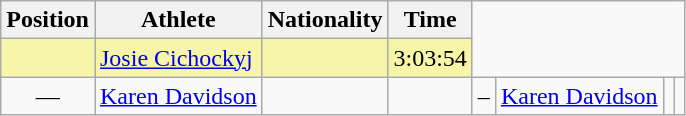<table class="wikitable sortable">
<tr>
<th>Position</th>
<th>Athlete</th>
<th>Nationality</th>
<th>Time</th>
</tr>
<tr bgcolor="#F7F6A8">
<td align=center></td>
<td><a href='#'>Josie Cichockyj</a></td>
<td></td>
<td>3:03:54</td>
</tr>
<tr>
<td align=center>—</td>
<td><a href='#'>Karen Davidson</a></td>
<td></td>
<td></td>
<td align=center>–</td>
<td><a href='#'>Karen Davidson</a></td>
<td></td>
<td></td>
</tr>
</table>
